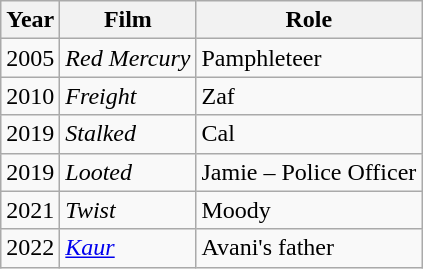<table class="wikitable">
<tr>
<th>Year</th>
<th>Film</th>
<th>Role</th>
</tr>
<tr>
<td>2005</td>
<td><em>Red Mercury</em></td>
<td>Pamphleteer</td>
</tr>
<tr>
<td>2010</td>
<td><em>Freight</em></td>
<td>Zaf</td>
</tr>
<tr>
<td>2019</td>
<td><em>Stalked</em></td>
<td>Cal</td>
</tr>
<tr>
<td>2019</td>
<td><em>Looted</em></td>
<td>Jamie – Police Officer</td>
</tr>
<tr>
<td>2021</td>
<td><em>Twist</em></td>
<td>Moody</td>
</tr>
<tr>
<td>2022</td>
<td><em><a href='#'>Kaur</a></em></td>
<td>Avani's father</td>
</tr>
</table>
